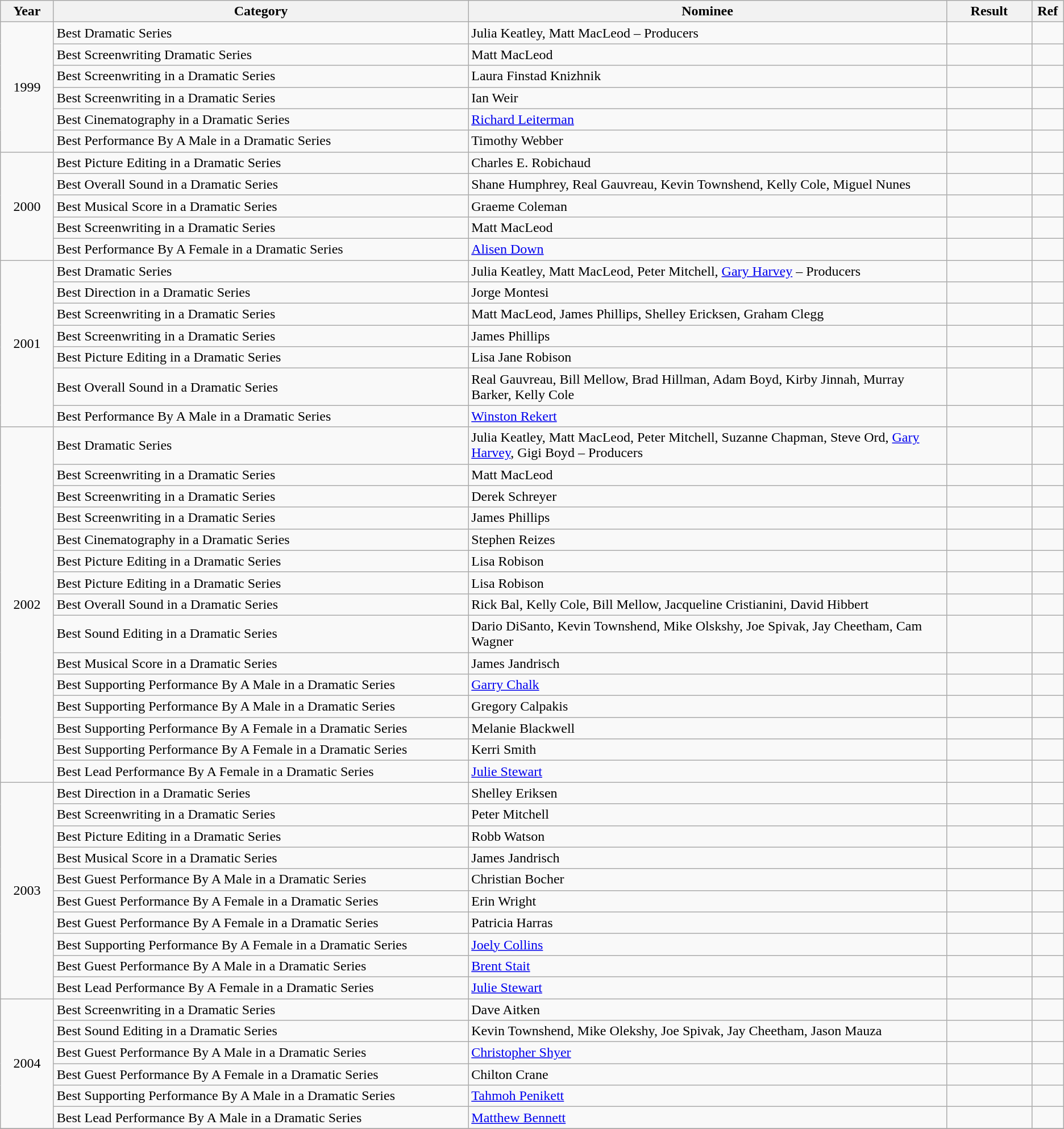<table class="wikitable" border="1">
<tr>
<th style="width:5%;">Year</th>
<th style="width:39%;">Category</th>
<th style="width:45%;">Nominee</th>
<th style="width:8%;">Result</th>
<th style="width:3%;">Ref</th>
</tr>
<tr>
<td rowspan="6" style="text-align:center;">1999</td>
<td>Best Dramatic Series</td>
<td>Julia Keatley, Matt MacLeod – Producers</td>
<td></td>
<td></td>
</tr>
<tr>
<td>Best Screenwriting Dramatic Series</td>
<td>Matt MacLeod </td>
<td></td>
<td></td>
</tr>
<tr>
<td>Best Screenwriting in a Dramatic Series</td>
<td>Laura Finstad Knizhnik </td>
<td></td>
<td></td>
</tr>
<tr>
<td>Best Screenwriting in a Dramatic Series</td>
<td>Ian Weir </td>
<td></td>
<td></td>
</tr>
<tr>
<td>Best Cinematography in a Dramatic Series</td>
<td><a href='#'>Richard Leiterman</a> </td>
<td></td>
<td></td>
</tr>
<tr>
<td>Best Performance By A Male in a Dramatic Series</td>
<td>Timothy Webber </td>
<td></td>
<td></td>
</tr>
<tr>
<td rowspan="5" style="text-align:center;">2000</td>
<td>Best Picture Editing in a Dramatic Series</td>
<td>Charles E. Robichaud </td>
<td></td>
<td></td>
</tr>
<tr>
<td>Best Overall Sound in a Dramatic Series</td>
<td>Shane Humphrey, Real Gauvreau, Kevin Townshend, Kelly Cole, Miguel Nunes  </td>
<td></td>
<td></td>
</tr>
<tr>
<td>Best Musical Score in a Dramatic Series</td>
<td>Graeme Coleman </td>
<td></td>
<td></td>
</tr>
<tr>
<td>Best Screenwriting in a Dramatic Series</td>
<td>Matt MacLeod </td>
<td></td>
<td></td>
</tr>
<tr>
<td>Best Performance By A Female in a Dramatic Series</td>
<td><a href='#'>Alisen Down</a> </td>
<td></td>
<td></td>
</tr>
<tr>
<td rowspan="7" style="text-align:center;">2001</td>
<td>Best Dramatic Series</td>
<td>Julia Keatley, Matt MacLeod, Peter Mitchell, <a href='#'>Gary Harvey</a> – Producers</td>
<td></td>
<td></td>
</tr>
<tr>
<td>Best Direction in a Dramatic Series</td>
<td>Jorge Montesi </td>
<td></td>
<td></td>
</tr>
<tr>
<td>Best Screenwriting in a Dramatic Series</td>
<td>Matt MacLeod, James Phillips, Shelley Ericksen, Graham Clegg </td>
<td></td>
<td></td>
</tr>
<tr>
<td>Best Screenwriting in a Dramatic Series</td>
<td>James Phillips </td>
<td></td>
<td></td>
</tr>
<tr>
<td>Best Picture Editing in a Dramatic Series</td>
<td>Lisa Jane Robison </td>
<td></td>
<td></td>
</tr>
<tr>
<td>Best Overall Sound in a Dramatic Series</td>
<td>Real Gauvreau, Bill Mellow, Brad Hillman, Adam Boyd, Kirby Jinnah, Murray Barker, Kelly Cole </td>
<td></td>
<td></td>
</tr>
<tr>
<td>Best Performance By A Male in a Dramatic Series</td>
<td><a href='#'>Winston Rekert</a> </td>
<td></td>
<td></td>
</tr>
<tr>
<td rowspan="15" style="text-align:center;">2002</td>
<td>Best Dramatic Series</td>
<td>Julia Keatley, Matt MacLeod, Peter Mitchell, Suzanne Chapman, Steve Ord, <a href='#'>Gary Harvey</a>, Gigi Boyd – Producers</td>
<td></td>
<td></td>
</tr>
<tr>
<td>Best Screenwriting in a Dramatic Series</td>
<td>Matt MacLeod </td>
<td></td>
<td></td>
</tr>
<tr>
<td>Best Screenwriting in a Dramatic Series</td>
<td>Derek Schreyer </td>
<td></td>
<td></td>
</tr>
<tr>
<td>Best Screenwriting in a Dramatic Series</td>
<td>James Phillips </td>
<td></td>
<td></td>
</tr>
<tr>
<td>Best Cinematography in a Dramatic Series</td>
<td>Stephen Reizes </td>
<td></td>
<td></td>
</tr>
<tr>
<td>Best Picture Editing in a Dramatic Series</td>
<td>Lisa Robison </td>
<td></td>
<td></td>
</tr>
<tr>
<td>Best Picture Editing in a Dramatic Series</td>
<td>Lisa Robison </td>
<td></td>
<td></td>
</tr>
<tr>
<td>Best Overall Sound in a Dramatic Series</td>
<td>Rick Bal, Kelly Cole, Bill Mellow, Jacqueline Cristianini, David Hibbert </td>
<td></td>
<td></td>
</tr>
<tr>
<td>Best Sound Editing in a Dramatic Series</td>
<td>Dario DiSanto, Kevin Townshend, Mike Olskshy, Joe Spivak, Jay Cheetham, Cam Wagner </td>
<td></td>
<td></td>
</tr>
<tr>
<td>Best Musical Score in a Dramatic Series</td>
<td>James Jandrisch </td>
<td></td>
<td></td>
</tr>
<tr>
<td>Best Supporting Performance By A Male in a Dramatic Series</td>
<td><a href='#'>Garry Chalk</a> </td>
<td></td>
<td></td>
</tr>
<tr>
<td>Best Supporting Performance By A Male in a Dramatic Series</td>
<td>Gregory Calpakis </td>
<td></td>
<td></td>
</tr>
<tr>
<td>Best Supporting Performance By A Female in a Dramatic Series</td>
<td>Melanie Blackwell </td>
<td></td>
<td></td>
</tr>
<tr>
<td>Best Supporting Performance By A Female in a Dramatic Series</td>
<td>Kerri Smith </td>
<td></td>
<td></td>
</tr>
<tr>
<td>Best Lead Performance By A Female in a Dramatic Series</td>
<td><a href='#'>Julie Stewart</a> </td>
<td></td>
<td></td>
</tr>
<tr>
<td rowspan="10" style="text-align:center;">2003</td>
<td>Best Direction in a Dramatic Series</td>
<td>Shelley Eriksen </td>
<td></td>
<td></td>
</tr>
<tr>
<td>Best Screenwriting in a Dramatic Series</td>
<td>Peter Mitchell </td>
<td></td>
<td></td>
</tr>
<tr>
<td>Best Picture Editing in a Dramatic Series</td>
<td>Robb Watson </td>
<td></td>
<td></td>
</tr>
<tr>
<td>Best Musical Score in a Dramatic Series</td>
<td>James Jandrisch </td>
<td></td>
<td></td>
</tr>
<tr>
<td>Best Guest Performance By A Male in a Dramatic Series</td>
<td>Christian Bocher </td>
<td></td>
<td></td>
</tr>
<tr>
<td>Best Guest Performance By A Female in a Dramatic Series</td>
<td>Erin Wright </td>
<td></td>
<td></td>
</tr>
<tr>
<td>Best Guest Performance By A Female in a Dramatic Series</td>
<td>Patricia Harras </td>
<td></td>
<td></td>
</tr>
<tr>
<td>Best Supporting Performance By A Female in a Dramatic Series</td>
<td><a href='#'>Joely Collins</a> </td>
<td></td>
<td></td>
</tr>
<tr>
<td>Best Guest Performance By A Male in a Dramatic Series</td>
<td><a href='#'>Brent Stait</a> </td>
<td></td>
<td></td>
</tr>
<tr>
<td>Best Lead Performance By A Female in a Dramatic Series</td>
<td><a href='#'>Julie Stewart</a> </td>
<td></td>
<td></td>
</tr>
<tr>
<td rowspan="6" style="text-align:center;">2004</td>
<td>Best Screenwriting in a Dramatic Series</td>
<td>Dave Aitken </td>
<td></td>
<td></td>
</tr>
<tr>
<td>Best Sound Editing in a Dramatic Series</td>
<td>Kevin Townshend, Mike Olekshy, Joe Spivak, Jay Cheetham, Jason Mauza </td>
<td></td>
<td></td>
</tr>
<tr>
<td>Best Guest Performance By A Male in a Dramatic Series</td>
<td><a href='#'>Christopher Shyer</a> </td>
<td></td>
<td></td>
</tr>
<tr>
<td>Best Guest Performance By A Female in a Dramatic Series</td>
<td>Chilton Crane </td>
<td></td>
<td></td>
</tr>
<tr>
<td>Best Supporting Performance By A Male in a Dramatic Series</td>
<td><a href='#'>Tahmoh Penikett</a> </td>
<td></td>
<td></td>
</tr>
<tr>
<td>Best Lead Performance By A Male in a Dramatic Series</td>
<td><a href='#'>Matthew Bennett</a> </td>
<td></td>
<td></td>
</tr>
<tr>
</tr>
</table>
